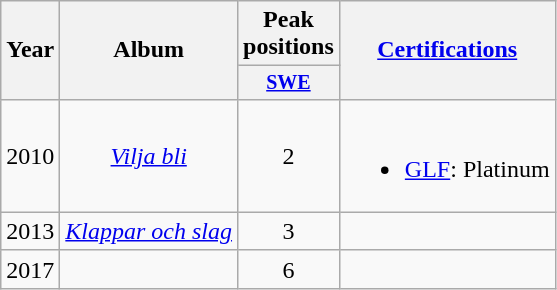<table class="wikitable" style="text-align:center;">
<tr>
<th rowspan="2">Year</th>
<th rowspan="2">Album</th>
<th colspan="1">Peak positions</th>
<th rowspan="2"><a href='#'>Certifications</a></th>
</tr>
<tr style="font-size:smaller;">
<th width="45"><a href='#'>SWE</a><br></th>
</tr>
<tr>
<td>2010</td>
<td><em><a href='#'>Vilja bli</a></em></td>
<td align="center">2</td>
<td><br><ul><li><a href='#'>GLF</a>: Platinum</li></ul></td>
</tr>
<tr>
<td>2013</td>
<td><em><a href='#'>Klappar och slag</a></em></td>
<td align="center">3</td>
<td></td>
</tr>
<tr>
<td>2017</td>
<td><em></em></td>
<td align="center">6<br></td>
<td></td>
</tr>
</table>
